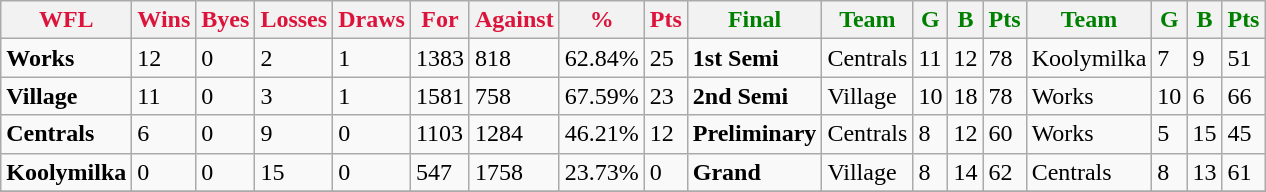<table class="wikitable">
<tr>
<th style="color:crimson">WFL</th>
<th style="color:crimson">Wins</th>
<th style="color:crimson">Byes</th>
<th style="color:crimson">Losses</th>
<th style="color:crimson">Draws</th>
<th style="color:crimson">For</th>
<th style="color:crimson">Against</th>
<th style="color:crimson">%</th>
<th style="color:crimson">Pts</th>
<th style="color:green">Final</th>
<th style="color:green">Team</th>
<th style="color:green">G</th>
<th style="color:green">B</th>
<th style="color:green">Pts</th>
<th style="color:green">Team</th>
<th style="color:green">G</th>
<th style="color:green">B</th>
<th style="color:green">Pts</th>
</tr>
<tr>
<td><strong>	Works	</strong></td>
<td>12</td>
<td>0</td>
<td>2</td>
<td>1</td>
<td>1383</td>
<td>818</td>
<td>62.84%</td>
<td>25</td>
<td><strong>1st Semi</strong></td>
<td>Centrals</td>
<td>11</td>
<td>12</td>
<td>78</td>
<td>Koolymilka</td>
<td>7</td>
<td>9</td>
<td>51</td>
</tr>
<tr>
<td><strong>	Village	</strong></td>
<td>11</td>
<td>0</td>
<td>3</td>
<td>1</td>
<td>1581</td>
<td>758</td>
<td>67.59%</td>
<td>23</td>
<td><strong>2nd Semi</strong></td>
<td>Village</td>
<td>10</td>
<td>18</td>
<td>78</td>
<td>Works</td>
<td>10</td>
<td>6</td>
<td>66</td>
</tr>
<tr>
<td><strong>	Centrals	</strong></td>
<td>6</td>
<td>0</td>
<td>9</td>
<td>0</td>
<td>1103</td>
<td>1284</td>
<td>46.21%</td>
<td>12</td>
<td><strong>Preliminary</strong></td>
<td>Centrals</td>
<td>8</td>
<td>12</td>
<td>60</td>
<td>Works</td>
<td>5</td>
<td>15</td>
<td>45</td>
</tr>
<tr>
<td><strong>	Koolymilka	</strong></td>
<td>0</td>
<td>0</td>
<td>15</td>
<td>0</td>
<td>547</td>
<td>1758</td>
<td>23.73%</td>
<td>0</td>
<td><strong>Grand</strong></td>
<td>Village</td>
<td>8</td>
<td>14</td>
<td>62</td>
<td>Centrals</td>
<td>8</td>
<td>13</td>
<td>61</td>
</tr>
<tr>
</tr>
</table>
